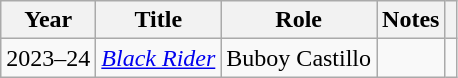<table class="wikitable sortable plainrowheaders">
<tr>
<th scope="col">Year</th>
<th scope="col">Title</th>
<th>Role</th>
<th scope="col">Notes</th>
<th scope="col" class="unsortable"></th>
</tr>
<tr>
<td>2023–24</td>
<td><em><a href='#'>Black Rider</a></em></td>
<td>Buboy Castillo</td>
<td></td>
<td></td>
</tr>
</table>
